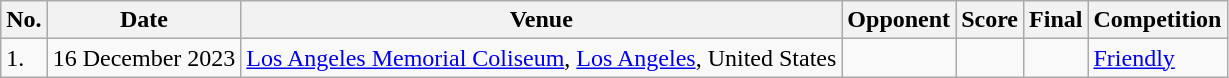<table class="wikitable collapsible">
<tr>
<th>No.</th>
<th>Date</th>
<th>Venue</th>
<th>Opponent</th>
<th>Score</th>
<th>Final</th>
<th>Competition</th>
</tr>
<tr>
<td>1.</td>
<td>16 December 2023</td>
<td><a href='#'>Los Angeles Memorial Coliseum</a>, <a href='#'>Los Angeles</a>, United States</td>
<td></td>
<td></td>
<td></td>
<td><a href='#'>Friendly</a></td>
</tr>
</table>
